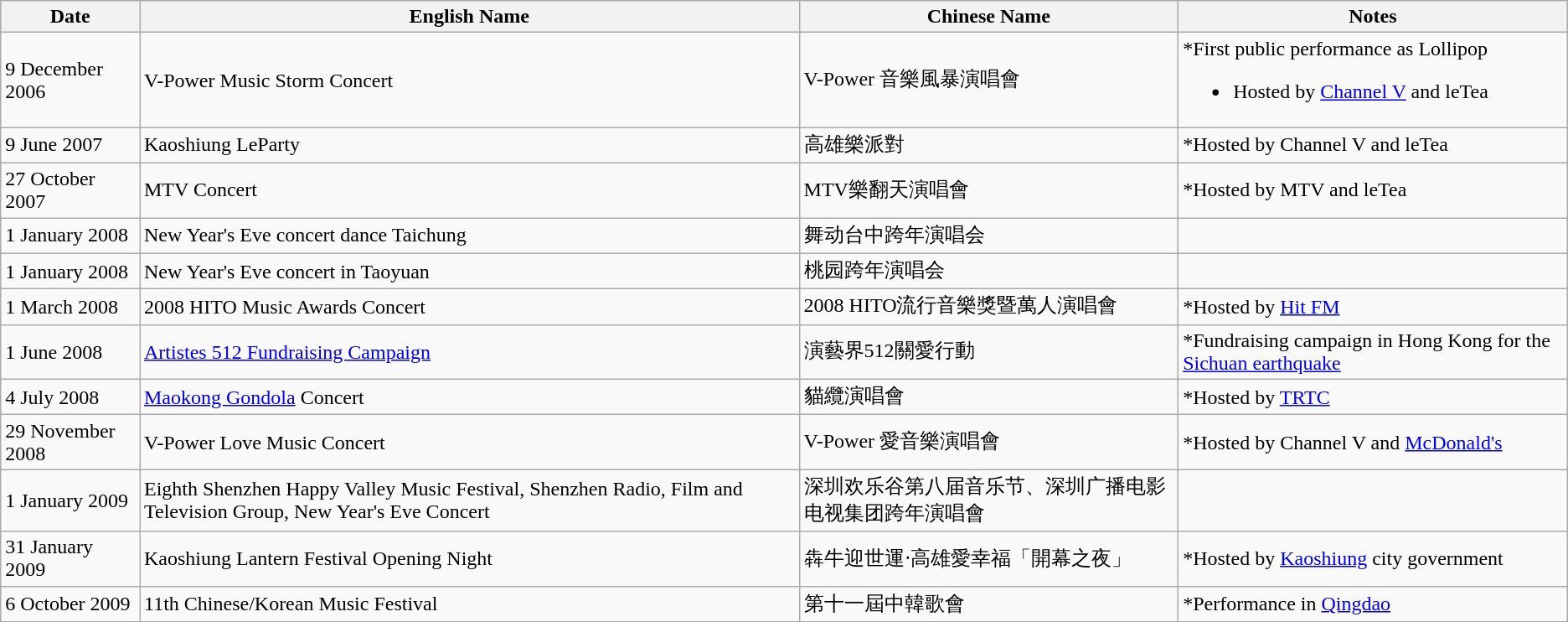<table class="wikitable">
<tr>
<th>Date</th>
<th>English Name</th>
<th>Chinese Name</th>
<th>Notes</th>
</tr>
<tr>
<td>9 December 2006</td>
<td>V-Power Music Storm Concert</td>
<td>V-Power 音樂風暴演唱會</td>
<td>*First public performance as Lollipop<br><ul><li>Hosted by <a href='#'>Channel V</a> and leTea</li></ul></td>
</tr>
<tr>
<td>9 June 2007</td>
<td>Kaoshiung LeParty</td>
<td>高雄樂派對</td>
<td>*Hosted by Channel V and leTea</td>
</tr>
<tr>
<td>27 October 2007</td>
<td>MTV Concert</td>
<td>MTV樂翻天演唱會</td>
<td>*Hosted by MTV and leTea</td>
</tr>
<tr>
<td>1 January 2008</td>
<td>New Year's Eve concert dance Taichung</td>
<td>舞动台中跨年演唱会</td>
<td></td>
</tr>
<tr>
<td>1 January 2008</td>
<td>New Year's Eve concert in Taoyuan</td>
<td>桃园跨年演唱会</td>
<td></td>
</tr>
<tr>
<td>1 March 2008</td>
<td>2008 HITO Music Awards Concert</td>
<td>2008 HITO流行音樂獎暨萬人演唱會</td>
<td>*Hosted by <a href='#'>Hit FM</a></td>
</tr>
<tr>
<td>1 June 2008</td>
<td><a href='#'>Artistes 512 Fundraising Campaign</a></td>
<td>演藝界512關愛行動</td>
<td>*Fundraising campaign in Hong Kong for the <a href='#'>Sichuan earthquake</a></td>
</tr>
<tr>
<td>4 July 2008</td>
<td><a href='#'>Maokong Gondola</a> Concert</td>
<td>貓纜演唱會</td>
<td>*Hosted by <a href='#'>TRTC</a></td>
</tr>
<tr>
<td>29 November 2008</td>
<td>V-Power Love Music Concert</td>
<td>V-Power 愛音樂演唱會</td>
<td>*Hosted by Channel V and <a href='#'>McDonald's</a></td>
</tr>
<tr>
<td>1 January 2009</td>
<td>Eighth Shenzhen Happy Valley Music Festival, Shenzhen Radio, Film and Television Group, New Year's Eve Concert</td>
<td>深圳欢乐谷第八届音乐节、深圳广播电影电视集团跨年演唱會</td>
<td></td>
</tr>
<tr>
<td>31 January 2009</td>
<td>Kaoshiung Lantern Festival Opening Night</td>
<td>犇牛迎世運‧高雄愛幸福「開幕之夜」</td>
<td>*Hosted by <a href='#'>Kaoshiung</a> city government</td>
</tr>
<tr>
<td>6 October 2009</td>
<td>11th Chinese/Korean Music Festival</td>
<td>第十一屆中韓歌會</td>
<td>*Performance in <a href='#'>Qingdao</a></td>
</tr>
</table>
